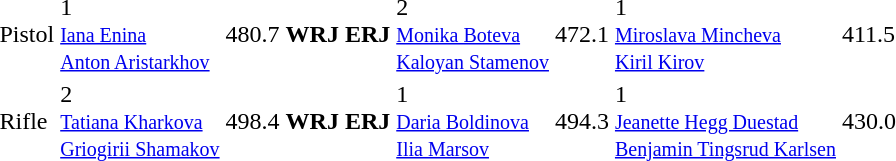<table>
<tr>
<td>Pistol</td>
<td> 1<small><br><a href='#'>Iana Enina</a><br><a href='#'>Anton Aristarkhov</a></small></td>
<td>480.7 <strong>WRJ ERJ</strong></td>
<td> 2<small><br><a href='#'>Monika Boteva</a><br><a href='#'>Kaloyan Stamenov</a></small></td>
<td>472.1</td>
<td> 1<small><br><a href='#'>Miroslava Mincheva</a><br><a href='#'>Kiril Kirov</a></small></td>
<td>411.5</td>
</tr>
<tr>
<td>Rifle</td>
<td> 2<small><br><a href='#'>Tatiana Kharkova</a><br><a href='#'>Griogirii Shamakov</a></small></td>
<td>498.4 <strong>WRJ ERJ</strong></td>
<td> 1<small><br><a href='#'>Daria Boldinova</a><br><a href='#'>Ilia Marsov</a></small></td>
<td>494.3</td>
<td> 1<small><br><a href='#'>Jeanette Hegg Duestad</a><br><a href='#'>Benjamin Tingsrud Karlsen</a></small></td>
<td>430.0</td>
</tr>
</table>
